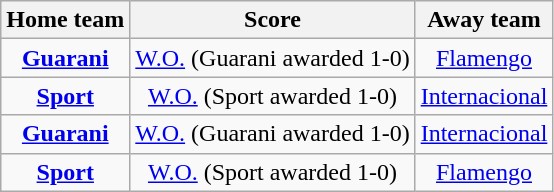<table class="wikitable" style="text-align: center">
<tr>
<th>Home team</th>
<th>Score</th>
<th>Away team</th>
</tr>
<tr>
<td><strong><a href='#'>Guarani</a></strong></td>
<td><a href='#'>W.O.</a> (Guarani awarded 1-0)</td>
<td><a href='#'>Flamengo</a></td>
</tr>
<tr>
<td><strong><a href='#'>Sport</a></strong></td>
<td><a href='#'>W.O.</a> (Sport awarded 1-0)</td>
<td><a href='#'>Internacional</a></td>
</tr>
<tr>
<td><strong><a href='#'>Guarani</a></strong></td>
<td><a href='#'>W.O.</a> (Guarani awarded 1-0)</td>
<td><a href='#'>Internacional</a></td>
</tr>
<tr>
<td><strong><a href='#'>Sport</a></strong></td>
<td><a href='#'>W.O.</a> (Sport awarded 1-0)</td>
<td><a href='#'>Flamengo</a></td>
</tr>
</table>
